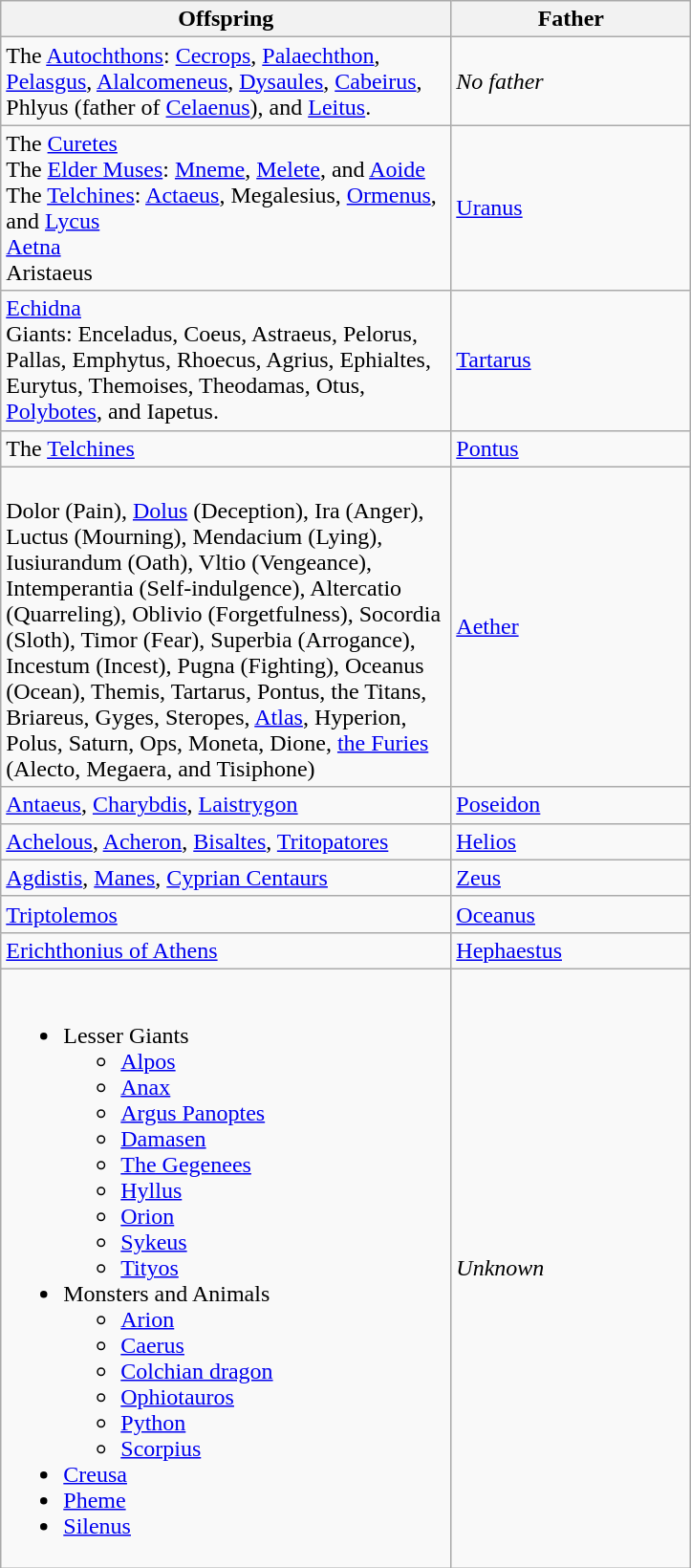<table class="wikitable sortable">
<tr>
<th scope="col" style="width: 230pt;">Offspring</th>
<th scope="col" style="width: 120pt;">Father</th>
</tr>
<tr>
<td>The <a href='#'>Autochthons</a>: <a href='#'>Cecrops</a>, <a href='#'>Palaechthon</a>, <a href='#'>Pelasgus</a>, <a href='#'>Alalcomeneus</a>, <a href='#'>Dysaules</a>, <a href='#'>Cabeirus</a>, Phlyus (father of <a href='#'>Celaenus</a>), and <a href='#'>Leitus</a>.</td>
<td><em>No father</em></td>
</tr>
<tr>
<td>The <a href='#'>Curetes</a><br>The <a href='#'>Elder Muses</a>: <a href='#'>Mneme</a>, <a href='#'>Melete</a>, and <a href='#'>Aoide</a><br>The <a href='#'>Telchines</a>: <a href='#'>Actaeus</a>, Megalesius, <a href='#'>Ormenus</a>, and <a href='#'>Lycus</a><br><a href='#'>Aetna</a><br>Aristaeus</td>
<td><a href='#'>Uranus</a></td>
</tr>
<tr>
<td><a href='#'>Echidna</a><br>Giants: Enceladus, Coeus, Astraeus, Pelorus, Pallas, Emphytus, Rhoecus, Agrius, Ephialtes, Eurytus, Themoises, Theodamas, Otus, <a href='#'>Polybotes</a>, and Iapetus.</td>
<td><a href='#'>Tartarus</a></td>
</tr>
<tr>
<td>The <a href='#'>Telchines</a></td>
<td><a href='#'>Pontus</a></td>
</tr>
<tr>
<td><br>Dolor (Pain), <a href='#'>Dolus</a> (Deception), Ira (Anger), Luctus (Mourning), Mendacium (Lying), Iusiurandum (Oath), Vltio (Vengeance), Intemperantia (Self-indulgence), Altercatio (Quarreling), Oblivio (Forgetfulness), Socordia (Sloth), Timor (Fear), Superbia (Arrogance), Incestum (Incest), Pugna (Fighting), Oceanus (Ocean), Themis, Tartarus, Pontus, the Titans, Briareus, Gyges, Steropes, <a href='#'>Atlas</a>, Hyperion, Polus, Saturn, Ops, Moneta, Dione, <a href='#'>the Furies</a> (Alecto, Megaera, and Tisiphone)</td>
<td><a href='#'>Aether</a></td>
</tr>
<tr>
<td><a href='#'>Antaeus</a>, <a href='#'>Charybdis</a>, <a href='#'>Laistrygon</a></td>
<td><a href='#'>Poseidon</a></td>
</tr>
<tr>
<td><a href='#'>Achelous</a>, <a href='#'>Acheron</a>, <a href='#'>Bisaltes</a>, <a href='#'>Tritopatores</a></td>
<td><a href='#'>Helios</a></td>
</tr>
<tr>
<td><a href='#'>Agdistis</a>, <a href='#'>Manes</a>, <a href='#'>Cyprian Centaurs</a></td>
<td><a href='#'>Zeus</a></td>
</tr>
<tr>
<td><a href='#'>Triptolemos</a></td>
<td><a href='#'>Oceanus</a></td>
</tr>
<tr>
<td><a href='#'>Erichthonius of Athens</a></td>
<td><a href='#'>Hephaestus</a></td>
</tr>
<tr>
<td><br><ul><li>Lesser Giants<ul><li><a href='#'>Alpos</a></li><li><a href='#'>Anax</a></li><li><a href='#'>Argus Panoptes</a></li><li><a href='#'>Damasen</a></li><li><a href='#'>The Gegenees</a></li><li><a href='#'>Hyllus</a></li><li><a href='#'>Orion</a></li><li><a href='#'>Sykeus</a></li><li><a href='#'>Tityos</a></li></ul></li><li>Monsters and Animals<ul><li><a href='#'>Arion</a></li><li><a href='#'>Caerus</a></li><li><a href='#'>Colchian dragon</a></li><li><a href='#'>Ophiotauros</a></li><li><a href='#'>Python</a></li><li><a href='#'>Scorpius</a></li></ul></li><li><a href='#'>Creusa</a></li><li><a href='#'>Pheme</a></li><li><a href='#'>Silenus</a></li></ul></td>
<td><em>Unknown</em></td>
</tr>
</table>
